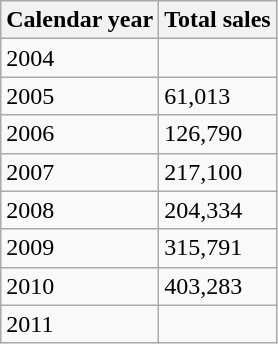<table class="wikitable">
<tr>
<th>Calendar year</th>
<th>Total sales</th>
</tr>
<tr>
<td>2004</td>
<td></td>
</tr>
<tr>
<td>2005</td>
<td>61,013</td>
</tr>
<tr>
<td>2006</td>
<td>126,790</td>
</tr>
<tr>
<td>2007</td>
<td>217,100</td>
</tr>
<tr>
<td>2008</td>
<td>204,334</td>
</tr>
<tr>
<td>2009</td>
<td>315,791</td>
</tr>
<tr>
<td>2010</td>
<td>403,283</td>
</tr>
<tr>
<td>2011</td>
<td></td>
</tr>
</table>
